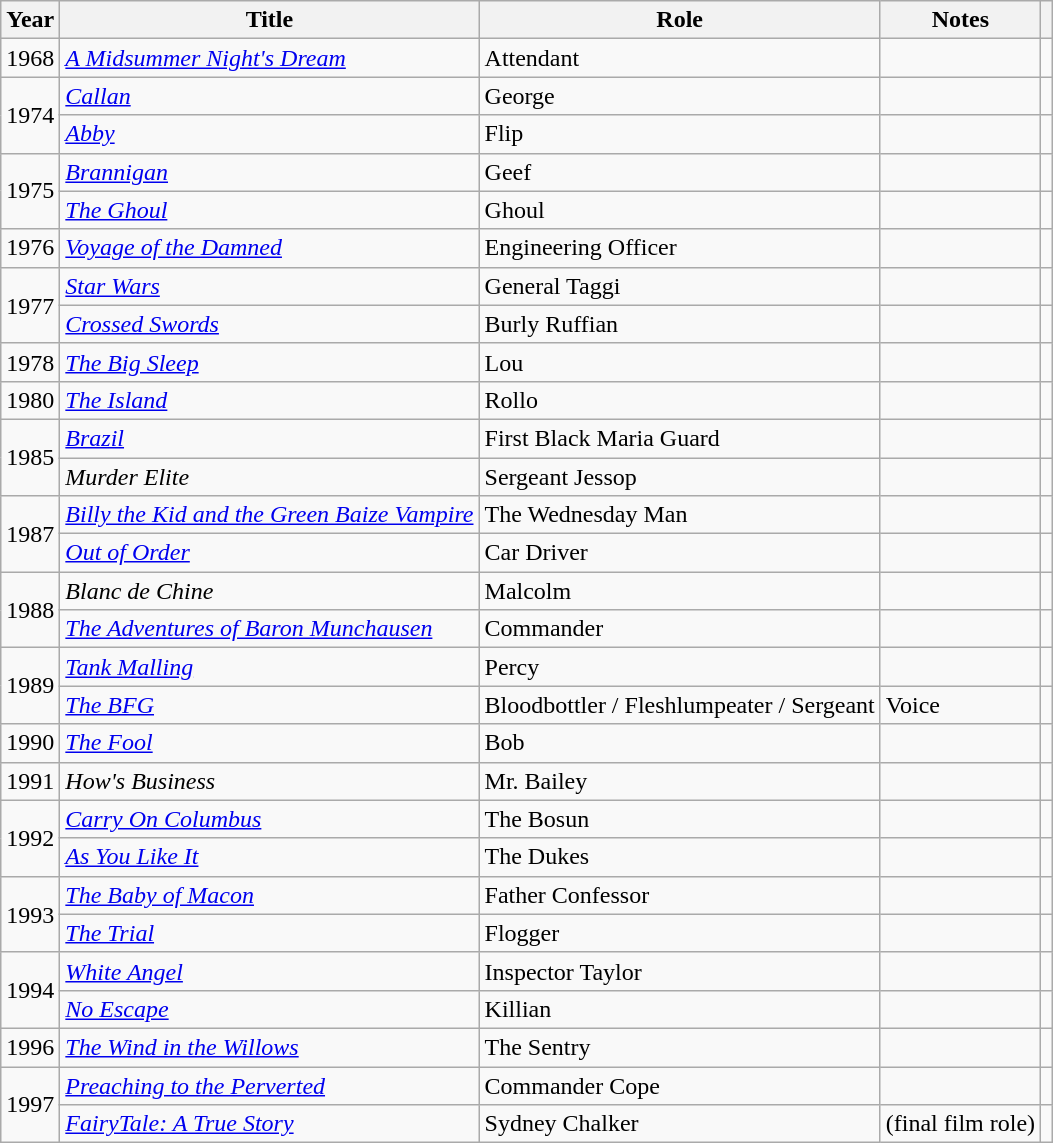<table class="wikitable sortable">
<tr>
<th>Year</th>
<th>Title</th>
<th>Role</th>
<th>Notes</th>
<th></th>
</tr>
<tr>
<td>1968</td>
<td><em><a href='#'>A Midsummer Night's Dream</a></em></td>
<td>Attendant</td>
<td></td>
<td></td>
</tr>
<tr>
<td rowspan="2">1974</td>
<td><em><a href='#'>Callan</a></em></td>
<td>George</td>
<td></td>
<td></td>
</tr>
<tr>
<td><em><a href='#'>Abby</a></em></td>
<td>Flip</td>
<td></td>
<td></td>
</tr>
<tr>
<td rowspan="2">1975</td>
<td><em><a href='#'>Brannigan</a></em></td>
<td>Geef</td>
<td></td>
<td></td>
</tr>
<tr>
<td><em><a href='#'>The Ghoul</a></em></td>
<td>Ghoul</td>
<td></td>
<td></td>
</tr>
<tr>
<td>1976</td>
<td><em><a href='#'>Voyage of the Damned</a></em></td>
<td>Engineering Officer</td>
<td></td>
<td></td>
</tr>
<tr>
<td rowspan="2">1977</td>
<td><em><a href='#'>Star Wars</a></em></td>
<td>General Taggi</td>
<td></td>
<td></td>
</tr>
<tr>
<td><em><a href='#'>Crossed Swords</a></em></td>
<td>Burly Ruffian</td>
<td></td>
<td></td>
</tr>
<tr>
<td>1978</td>
<td><em><a href='#'>The Big Sleep</a></em></td>
<td>Lou</td>
<td></td>
<td></td>
</tr>
<tr>
<td>1980</td>
<td><em><a href='#'>The Island</a></em></td>
<td>Rollo</td>
<td></td>
<td></td>
</tr>
<tr>
<td rowspan="2">1985</td>
<td><em><a href='#'>Brazil</a></em></td>
<td>First Black Maria Guard</td>
<td></td>
<td></td>
</tr>
<tr>
<td><em>Murder Elite</em></td>
<td>Sergeant Jessop</td>
<td></td>
<td></td>
</tr>
<tr>
<td rowspan="2">1987</td>
<td><em><a href='#'>Billy the Kid and the Green Baize Vampire</a></em></td>
<td>The Wednesday Man</td>
<td></td>
<td></td>
</tr>
<tr>
<td><em><a href='#'>Out of Order</a></em></td>
<td>Car Driver</td>
<td></td>
<td></td>
</tr>
<tr>
<td rowspan="2">1988</td>
<td><em>Blanc de Chine</em></td>
<td>Malcolm</td>
<td></td>
<td></td>
</tr>
<tr>
<td><em><a href='#'>The Adventures of Baron Munchausen</a></em></td>
<td>Commander</td>
<td></td>
<td></td>
</tr>
<tr>
<td rowspan="2">1989</td>
<td><em><a href='#'>Tank Malling</a></em></td>
<td>Percy</td>
<td></td>
<td></td>
</tr>
<tr>
<td><em><a href='#'>The BFG</a></em></td>
<td>Bloodbottler / Fleshlumpeater / Sergeant</td>
<td>Voice</td>
<td></td>
</tr>
<tr>
<td>1990</td>
<td><em><a href='#'>The Fool</a></em></td>
<td>Bob</td>
<td></td>
<td></td>
</tr>
<tr>
<td>1991</td>
<td><em>How's Business</em></td>
<td>Mr. Bailey</td>
<td></td>
<td></td>
</tr>
<tr>
<td rowspan="2">1992</td>
<td><em><a href='#'>Carry On Columbus</a></em></td>
<td>The Bosun</td>
<td></td>
<td></td>
</tr>
<tr>
<td><em><a href='#'>As You Like It</a></em></td>
<td>The Dukes</td>
<td></td>
<td></td>
</tr>
<tr>
<td rowspan="2">1993</td>
<td><em><a href='#'>The Baby of Macon</a></em></td>
<td>Father Confessor</td>
<td></td>
<td></td>
</tr>
<tr>
<td><em><a href='#'>The Trial</a></em></td>
<td>Flogger</td>
<td></td>
<td></td>
</tr>
<tr>
<td rowspan="2">1994</td>
<td><em><a href='#'>White Angel</a></em></td>
<td>Inspector Taylor</td>
<td></td>
<td></td>
</tr>
<tr>
<td><em><a href='#'>No Escape</a></em></td>
<td>Killian</td>
<td></td>
<td></td>
</tr>
<tr>
<td>1996</td>
<td><em><a href='#'>The Wind in the Willows</a></em></td>
<td>The Sentry</td>
<td></td>
<td></td>
</tr>
<tr>
<td rowspan="2">1997</td>
<td><em><a href='#'>Preaching to the Perverted</a></em></td>
<td>Commander Cope</td>
<td></td>
<td></td>
</tr>
<tr>
<td><em><a href='#'>FairyTale: A True Story</a></em></td>
<td>Sydney Chalker</td>
<td>(final film role)</td>
<td></td>
</tr>
</table>
